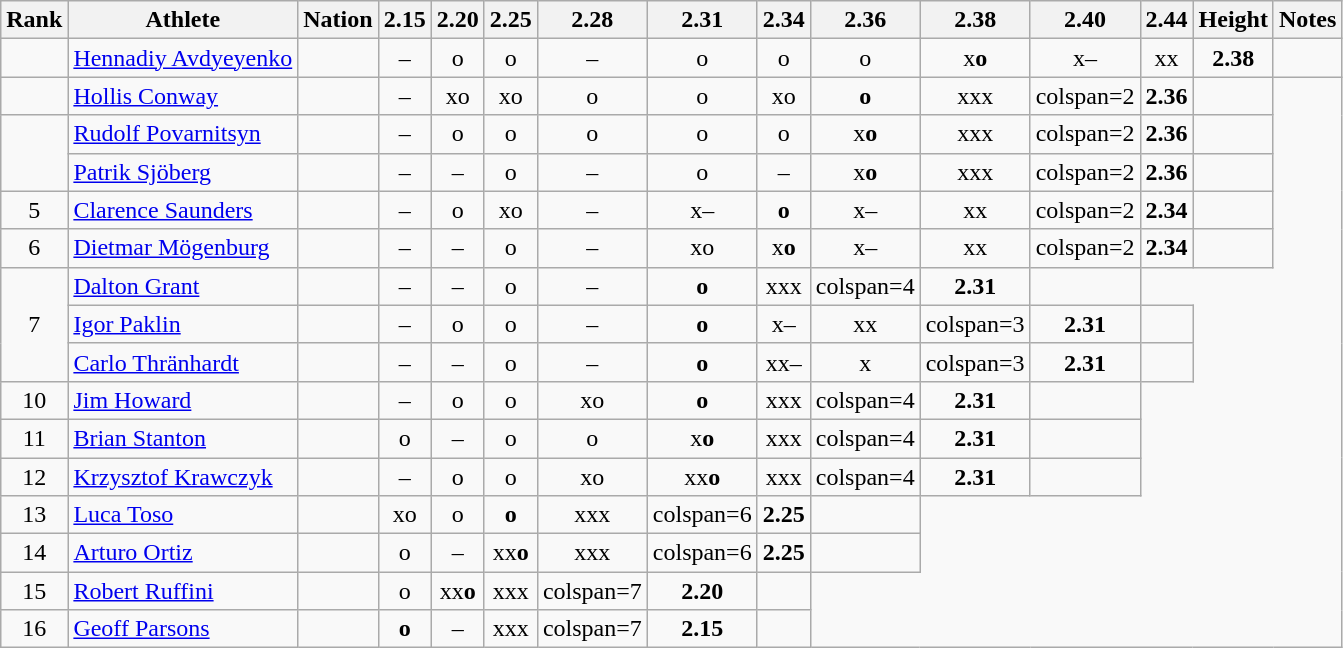<table class="wikitable sortable" style="text-align:center">
<tr>
<th>Rank</th>
<th>Athlete</th>
<th>Nation</th>
<th>2.15</th>
<th>2.20</th>
<th>2.25</th>
<th>2.28</th>
<th>2.31</th>
<th>2.34</th>
<th>2.36</th>
<th>2.38</th>
<th>2.40</th>
<th>2.44</th>
<th>Height</th>
<th>Notes</th>
</tr>
<tr>
<td></td>
<td align="left"><a href='#'>Hennadiy Avdyeyenko</a></td>
<td align=left></td>
<td>–</td>
<td>o</td>
<td>o</td>
<td>–</td>
<td>o</td>
<td>o</td>
<td>o</td>
<td>x<strong>o</strong></td>
<td>x–</td>
<td>xx</td>
<td><strong>2.38</strong></td>
<td></td>
</tr>
<tr>
<td></td>
<td align="left"><a href='#'>Hollis Conway</a></td>
<td align=left></td>
<td>–</td>
<td>xo</td>
<td>xo</td>
<td>o</td>
<td>o</td>
<td>xo</td>
<td><strong>o</strong></td>
<td>xxx</td>
<td>colspan=2 </td>
<td><strong>2.36</strong></td>
<td></td>
</tr>
<tr>
<td rowspan=2></td>
<td align="left"><a href='#'>Rudolf Povarnitsyn</a></td>
<td align=left></td>
<td>–</td>
<td>o</td>
<td>o</td>
<td>o</td>
<td>o</td>
<td>o</td>
<td>x<strong>o</strong></td>
<td>xxx</td>
<td>colspan=2 </td>
<td><strong>2.36</strong></td>
<td></td>
</tr>
<tr>
<td align="left"><a href='#'>Patrik Sjöberg</a></td>
<td align=left></td>
<td>–</td>
<td>–</td>
<td>o</td>
<td>–</td>
<td>o</td>
<td>–</td>
<td>x<strong>o</strong></td>
<td>xxx</td>
<td>colspan=2 </td>
<td><strong>2.36</strong></td>
<td></td>
</tr>
<tr>
<td>5</td>
<td align="left"><a href='#'>Clarence Saunders</a></td>
<td align=left></td>
<td>–</td>
<td>o</td>
<td>xo</td>
<td>–</td>
<td>x–</td>
<td><strong>o</strong></td>
<td>x–</td>
<td>xx</td>
<td>colspan=2 </td>
<td><strong>2.34</strong></td>
<td></td>
</tr>
<tr>
<td>6</td>
<td align="left"><a href='#'>Dietmar Mögenburg</a></td>
<td align=left></td>
<td>–</td>
<td>–</td>
<td>o</td>
<td>–</td>
<td>xo</td>
<td>x<strong>o</strong></td>
<td>x–</td>
<td>xx</td>
<td>colspan=2 </td>
<td><strong>2.34</strong></td>
<td></td>
</tr>
<tr>
<td rowspan=3>7</td>
<td align="left"><a href='#'>Dalton Grant</a></td>
<td align=left></td>
<td>–</td>
<td>–</td>
<td>o</td>
<td>–</td>
<td><strong>o</strong></td>
<td>xxx</td>
<td>colspan=4 </td>
<td><strong>2.31</strong></td>
<td></td>
</tr>
<tr>
<td align="left"><a href='#'>Igor Paklin</a></td>
<td align=left></td>
<td>–</td>
<td>o</td>
<td>o</td>
<td>–</td>
<td><strong>o</strong></td>
<td>x–</td>
<td>xx</td>
<td>colspan=3 </td>
<td><strong>2.31</strong></td>
<td></td>
</tr>
<tr>
<td align="left"><a href='#'>Carlo Thränhardt</a></td>
<td align=left></td>
<td>–</td>
<td>–</td>
<td>o</td>
<td>–</td>
<td><strong>o</strong></td>
<td>xx–</td>
<td>x</td>
<td>colspan=3 </td>
<td><strong>2.31</strong></td>
<td></td>
</tr>
<tr>
<td>10</td>
<td align="left"><a href='#'>Jim Howard</a></td>
<td align=left></td>
<td>–</td>
<td>o</td>
<td>o</td>
<td>xo</td>
<td><strong>o</strong></td>
<td>xxx</td>
<td>colspan=4 </td>
<td><strong>2.31</strong></td>
<td></td>
</tr>
<tr>
<td>11</td>
<td align="left"><a href='#'>Brian Stanton</a></td>
<td align=left></td>
<td>o</td>
<td>–</td>
<td>o</td>
<td>o</td>
<td>x<strong>o</strong></td>
<td>xxx</td>
<td>colspan=4 </td>
<td><strong>2.31</strong></td>
<td></td>
</tr>
<tr>
<td>12</td>
<td align="left"><a href='#'>Krzysztof Krawczyk</a></td>
<td align=left></td>
<td>–</td>
<td>o</td>
<td>o</td>
<td>xo</td>
<td>xx<strong>o</strong></td>
<td>xxx</td>
<td>colspan=4 </td>
<td><strong>2.31</strong></td>
<td></td>
</tr>
<tr>
<td>13</td>
<td align="left"><a href='#'>Luca Toso</a></td>
<td align=left></td>
<td>xo</td>
<td>o</td>
<td><strong>o</strong></td>
<td>xxx</td>
<td>colspan=6 </td>
<td><strong>2.25</strong></td>
<td></td>
</tr>
<tr>
<td>14</td>
<td align="left"><a href='#'>Arturo Ortiz</a></td>
<td align=left></td>
<td>o</td>
<td>–</td>
<td>xx<strong>o</strong></td>
<td>xxx</td>
<td>colspan=6 </td>
<td><strong>2.25</strong></td>
<td></td>
</tr>
<tr>
<td>15</td>
<td align="left"><a href='#'>Robert Ruffini</a></td>
<td align=left></td>
<td>o</td>
<td>xx<strong>o</strong></td>
<td>xxx</td>
<td>colspan=7 </td>
<td><strong>2.20</strong></td>
<td></td>
</tr>
<tr>
<td>16</td>
<td align="left"><a href='#'>Geoff Parsons</a></td>
<td align=left></td>
<td><strong>o</strong></td>
<td>–</td>
<td>xxx</td>
<td>colspan=7 </td>
<td><strong>2.15</strong></td>
<td></td>
</tr>
</table>
